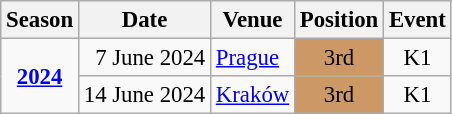<table class="wikitable" style="text-align:center; font-size:95%;">
<tr>
<th>Season</th>
<th>Date</th>
<th>Venue</th>
<th>Position</th>
<th>Event</th>
</tr>
<tr>
<td rowspan=2><strong><a href='#'>2024</a></strong></td>
<td align=right>7 June 2024</td>
<td align=left><a href='#'>Prague</a></td>
<td bgcolor=cc9966>3rd</td>
<td>K1</td>
</tr>
<tr>
<td align=right>14 June 2024</td>
<td align=left><a href='#'>Kraków</a></td>
<td bgcolor=cc9966>3rd</td>
<td>K1</td>
</tr>
</table>
